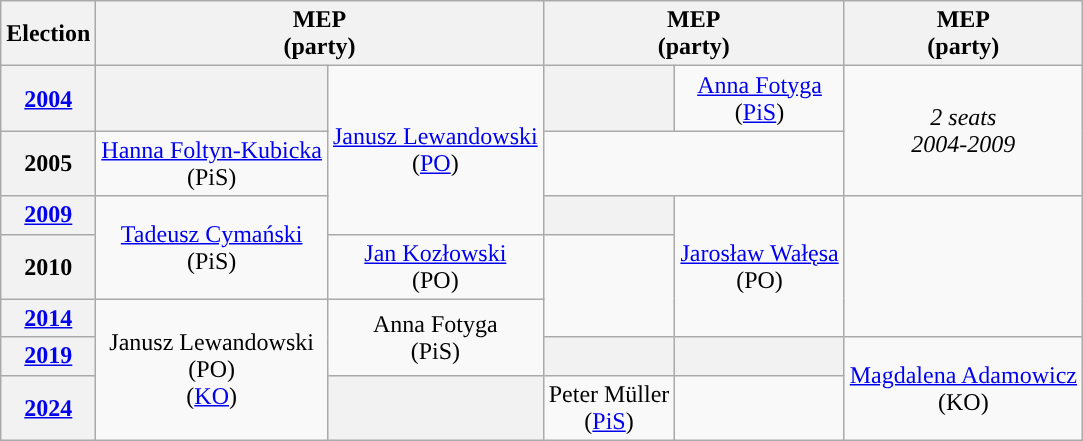<table class= "wikitable" style= "text-align:center">
<tr>
<th>Election</th>
<th colspan=2>MEP<br>(party)</th>
<th colspan=2>MEP<br>(party)</th>
<th colspan=2>MEP<br>(party)</th>
</tr>
<tr>
<th><a href='#'>2004</a></th>
<th style="background-color: "></th>
<td rowspan=3><a href='#'>Janusz Lewandowski</a><br>(<a href='#'>PO</a>)</td>
<th style="background-color: "></th>
<td rowspan=1><a href='#'>Anna Fotyga</a><br>(<a href='#'>PiS</a>)</td>
<td colspan=2 rowspan=2><em>2 seats<br>2004-2009</em></td>
</tr>
<tr>
<th>2005</th>
<td rowspan=1><a href='#'>Hanna Foltyn-Kubicka</a><br>(PiS)</td>
</tr>
<tr>
<th><a href='#'>2009</a></th>
<td rowspan=2><a href='#'>Tadeusz Cymański</a><br>(PiS)</td>
<th style="background-color: "></th>
<td rowspan=3><a href='#'>Jarosław Wałęsa</a><br>(PO)</td>
</tr>
<tr>
<th>2010</th>
<td rowspan=1><a href='#'>Jan Kozłowski</a><br>(PO)</td>
</tr>
<tr>
<th><a href='#'>2014</a></th>
<td rowspan=3>Janusz Lewandowski<br>(PO)<br>(<a href='#'>KO</a>)</td>
<td rowspan=2>Anna Fotyga<br>(PiS)</td>
</tr>
<tr>
<th><a href='#'>2019</a></th>
<th style="background-color: "></th>
<th style="background-color: "></th>
<td rowspan=2><a href='#'>Magdalena Adamowicz</a><br>(KO)</td>
</tr>
<tr>
<th><a href='#'>2024</a></th>
<th style="background-color: "></th>
<td rowspan=1>Peter Müller<br>(<a href='#'>PiS</a>)</td>
</tr>
</table>
